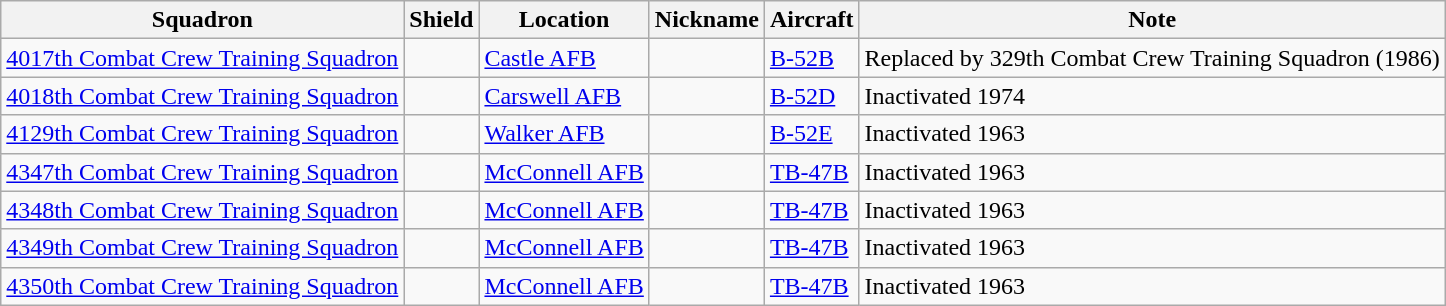<table class="wikitable">
<tr>
<th>Squadron</th>
<th>Shield</th>
<th>Location</th>
<th>Nickname</th>
<th>Aircraft</th>
<th>Note</th>
</tr>
<tr>
<td><a href='#'>4017th Combat Crew Training Squadron</a></td>
<td></td>
<td><a href='#'>Castle AFB</a></td>
<td></td>
<td><a href='#'>B-52B</a></td>
<td>Replaced by 329th Combat Crew Training Squadron (1986)</td>
</tr>
<tr>
<td><a href='#'>4018th Combat Crew Training Squadron</a></td>
<td></td>
<td><a href='#'>Carswell AFB</a></td>
<td></td>
<td><a href='#'>B-52D</a></td>
<td>Inactivated 1974</td>
</tr>
<tr>
<td><a href='#'>4129th Combat Crew Training Squadron</a></td>
<td></td>
<td><a href='#'>Walker AFB</a></td>
<td></td>
<td><a href='#'>B-52E</a></td>
<td>Inactivated 1963</td>
</tr>
<tr>
<td><a href='#'>4347th Combat Crew Training Squadron</a></td>
<td></td>
<td><a href='#'>McConnell AFB</a></td>
<td></td>
<td><a href='#'>TB-47B</a></td>
<td>Inactivated 1963</td>
</tr>
<tr>
<td><a href='#'>4348th Combat Crew Training Squadron</a></td>
<td></td>
<td><a href='#'>McConnell AFB</a></td>
<td></td>
<td><a href='#'>TB-47B</a></td>
<td>Inactivated 1963</td>
</tr>
<tr>
<td><a href='#'>4349th Combat Crew Training Squadron</a></td>
<td></td>
<td><a href='#'>McConnell AFB</a></td>
<td></td>
<td><a href='#'>TB-47B</a></td>
<td>Inactivated 1963</td>
</tr>
<tr>
<td><a href='#'>4350th Combat Crew Training Squadron</a></td>
<td></td>
<td><a href='#'>McConnell AFB</a></td>
<td></td>
<td><a href='#'>TB-47B</a></td>
<td>Inactivated 1963</td>
</tr>
</table>
